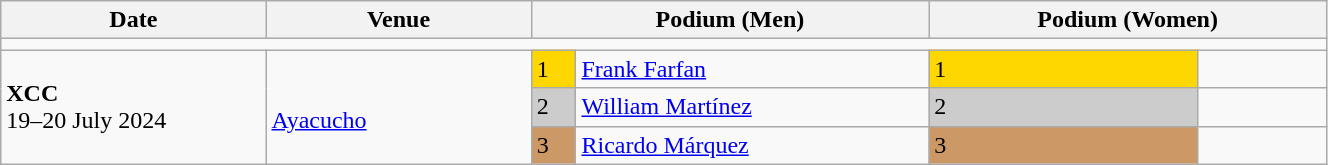<table class="wikitable" width=70%>
<tr>
<th>Date</th>
<th width=20%>Venue</th>
<th colspan=2 width=30%>Podium (Men)</th>
<th colspan=2 width=30%>Podium (Women)</th>
</tr>
<tr>
<td colspan=6></td>
</tr>
<tr>
<td rowspan=3><strong>XCC</strong> <br> 19–20 July 2024</td>
<td rowspan=3><br><a href='#'>Ayacucho</a></td>
<td bgcolor=FFD700>1</td>
<td><a href='#'>Frank Farfan</a></td>
<td bgcolor=FFD700>1</td>
<td></td>
</tr>
<tr>
<td bgcolor=CCCCCC>2</td>
<td><a href='#'>William Martínez</a></td>
<td bgcolor=CCCCCC>2</td>
<td></td>
</tr>
<tr>
<td bgcolor=CC9966>3</td>
<td><a href='#'>Ricardo Márquez</a></td>
<td bgcolor=CC9966>3</td>
<td></td>
</tr>
</table>
